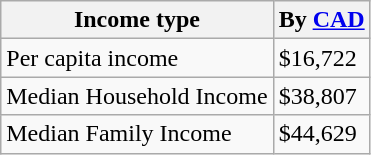<table class="wikitable">
<tr>
<th>Income type</th>
<th>By <a href='#'>CAD</a></th>
</tr>
<tr>
<td>Per capita income</td>
<td>$16,722</td>
</tr>
<tr>
<td>Median Household Income</td>
<td>$38,807</td>
</tr>
<tr>
<td>Median Family Income</td>
<td>$44,629</td>
</tr>
</table>
